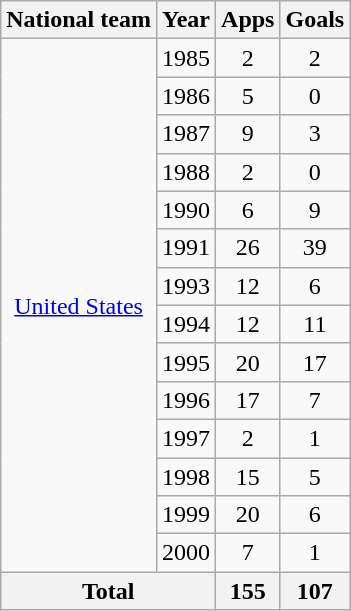<table class="wikitable" style="text-align:center">
<tr>
<th>National team</th>
<th>Year</th>
<th>Apps</th>
<th>Goals</th>
</tr>
<tr>
<td rowspan="14"><a href='#'>United States</a></td>
<td>1985</td>
<td>2</td>
<td>2</td>
</tr>
<tr>
<td>1986</td>
<td>5</td>
<td>0</td>
</tr>
<tr>
<td>1987</td>
<td>9</td>
<td>3</td>
</tr>
<tr>
<td>1988</td>
<td>2</td>
<td>0</td>
</tr>
<tr>
<td>1990</td>
<td>6</td>
<td>9</td>
</tr>
<tr>
<td>1991</td>
<td>26</td>
<td>39</td>
</tr>
<tr>
<td>1993</td>
<td>12</td>
<td>6</td>
</tr>
<tr>
<td>1994</td>
<td>12</td>
<td>11</td>
</tr>
<tr>
<td>1995</td>
<td>20</td>
<td>17</td>
</tr>
<tr>
<td>1996</td>
<td>17</td>
<td>7</td>
</tr>
<tr>
<td>1997</td>
<td>2</td>
<td>1</td>
</tr>
<tr>
<td>1998</td>
<td>15</td>
<td>5</td>
</tr>
<tr>
<td>1999</td>
<td>20</td>
<td>6</td>
</tr>
<tr>
<td>2000</td>
<td>7</td>
<td>1</td>
</tr>
<tr>
<th colspan="2">Total</th>
<th>155</th>
<th>107</th>
</tr>
</table>
